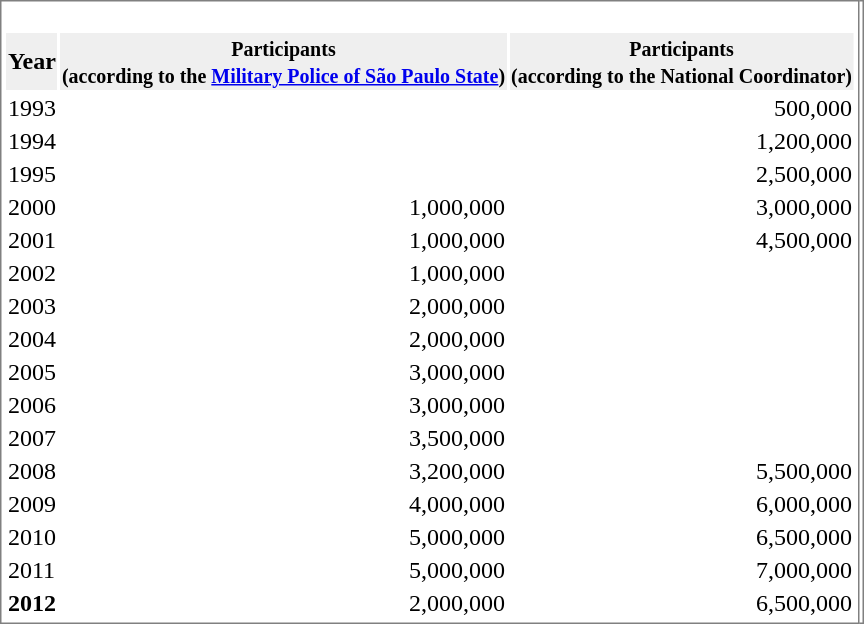<table border="1" style="float:right; margin: 1em;border-collapse:collapse;">
<tr>
<td valign="top"><br><table>
<tr>
<th style="background:#efefef;">Year</th>
<th style="background:#efefef;"><small>Participants <br>(according to the <a href='#'>Military Police of São Paulo State</a>)</small></th>
<th style="background:#efefef;"><small>Participants <br>(according to the National Coordinator)</small></th>
</tr>
<tr ---->
<td>1993</td>
<td align="right"></td>
<td align="right">500,000</td>
</tr>
<tr ---->
<td>1994</td>
<td align="right"></td>
<td align="right">1,200,000</td>
</tr>
<tr ---->
<td>1995</td>
<td align="right"></td>
<td align="right">2,500,000</td>
</tr>
<tr ---->
<td>2000</td>
<td align="right">1,000,000  </td>
<td align="right">3,000,000</td>
</tr>
<tr ---->
<td>2001</td>
<td align="right">1,000,000  </td>
<td align="right">4,500,000</td>
</tr>
<tr ---->
<td>2002</td>
<td align="right">1,000,000  </td>
</tr>
<tr ---->
<td>2003</td>
<td align="right">2,000,000  </td>
</tr>
<tr ---->
<td>2004</td>
<td align="right">2,000,000  </td>
</tr>
<tr ---->
<td>2005</td>
<td align="right">3,000,000  </td>
</tr>
<tr ---->
<td>2006</td>
<td align="right">3,000,000  </td>
</tr>
<tr ---->
<td>2007</td>
<td align="right">3,500,000<br></td>
</tr>
<tr ---->
<td>2008</td>
<td align="right">3,200,000   </td>
<td align="right">5,500,000  </td>
</tr>
<tr ---->
<td>2009</td>
<td align="right">4,000,000   </td>
<td align="right">6,000,000</td>
</tr>
<tr ---->
<td>2010</td>
<td align="right">5,000,000   </td>
<td align="right">6,500,000</td>
</tr>
<tr ---->
<td>2011</td>
<td align="right">5,000,000   </td>
<td align="right">7,000,000</td>
</tr>
<tr ---->
<td><strong>2012</strong></td>
<td align="right">2,000,000   </td>
<td align="right">6,500,000</td>
</tr>
</table>
</td>
<td colspan="2"></td>
</tr>
</table>
